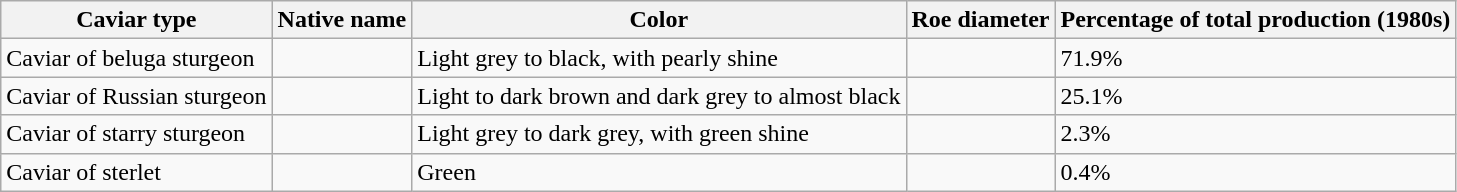<table class="wikitable">
<tr>
<th>Caviar type</th>
<th>Native name</th>
<th>Color</th>
<th>Roe diameter</th>
<th>Percentage of total production (1980s)</th>
</tr>
<tr>
<td>Caviar of beluga sturgeon</td>
<td>  </td>
<td>Light grey to black, with pearly shine</td>
<td></td>
<td>71.9%</td>
</tr>
<tr>
<td>Caviar of Russian sturgeon</td>
<td>  </td>
<td>Light to dark brown and dark grey to almost black</td>
<td></td>
<td>25.1%</td>
</tr>
<tr>
<td>Caviar of starry sturgeon</td>
<td>  </td>
<td>Light grey to dark grey, with green shine</td>
<td></td>
<td>2.3%</td>
</tr>
<tr>
<td>Caviar of sterlet</td>
<td>  </td>
<td>Green</td>
<td></td>
<td>0.4%</td>
</tr>
</table>
